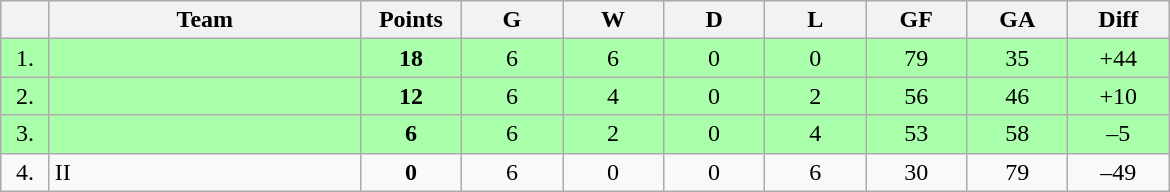<table class=wikitable style="text-align:center">
<tr bgcolor="#DCDCDC">
<th width="25"></th>
<th width="200">Team</th>
<th width="60">Points</th>
<th width="60">G</th>
<th width="60">W</th>
<th width="60">D</th>
<th width="60">L</th>
<th width="60">GF</th>
<th width="60">GA</th>
<th width="60">Diff</th>
</tr>
<tr bgcolor=#AAFFAA>
<td>1.</td>
<td align=left></td>
<td><strong>18</strong></td>
<td>6</td>
<td>6</td>
<td>0</td>
<td>0</td>
<td>79</td>
<td>35</td>
<td>+44</td>
</tr>
<tr bgcolor=#AAFFAA>
<td>2.</td>
<td align=left></td>
<td><strong>12</strong></td>
<td>6</td>
<td>4</td>
<td>0</td>
<td>2</td>
<td>56</td>
<td>46</td>
<td>+10</td>
</tr>
<tr bgcolor=#AAFFAA>
<td>3.</td>
<td align=left></td>
<td><strong>6</strong></td>
<td>6</td>
<td>2</td>
<td>0</td>
<td>4</td>
<td>53</td>
<td>58</td>
<td>–5</td>
</tr>
<tr>
<td>4.</td>
<td align=left> II</td>
<td><strong>0</strong></td>
<td>6</td>
<td>0</td>
<td>0</td>
<td>6</td>
<td>30</td>
<td>79</td>
<td>–49</td>
</tr>
</table>
